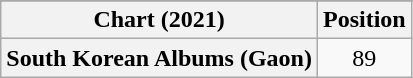<table class="wikitable plainrowheaders" style="text-align:center">
<tr>
</tr>
<tr>
<th scope="col">Chart (2021)</th>
<th scope="col">Position</th>
</tr>
<tr>
<th scope="row">South Korean Albums (Gaon)</th>
<td>89</td>
</tr>
</table>
